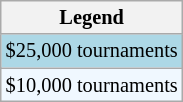<table class="wikitable" style="font-size:85%">
<tr>
<th>Legend</th>
</tr>
<tr style="background:lightblue;">
<td>$25,000 tournaments</td>
</tr>
<tr style="background:#f0f8ff;">
<td>$10,000 tournaments</td>
</tr>
</table>
